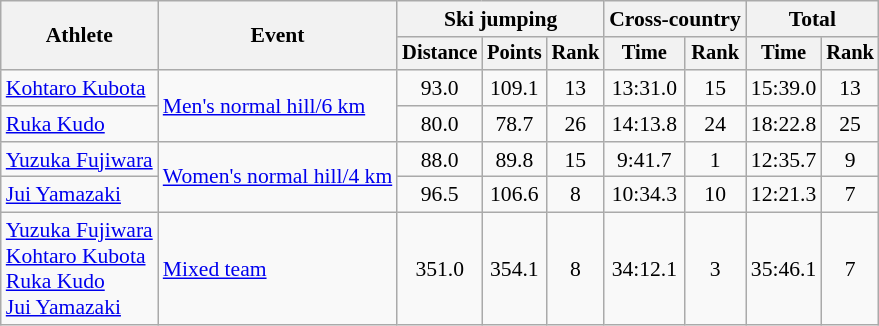<table class="wikitable" style="font-size:90%">
<tr>
<th rowspan="2">Athlete</th>
<th rowspan="2">Event</th>
<th colspan="3">Ski jumping</th>
<th colspan="2">Cross-country</th>
<th colspan="2">Total</th>
</tr>
<tr style="font-size:95%">
<th>Distance</th>
<th>Points</th>
<th>Rank</th>
<th>Time</th>
<th>Rank</th>
<th>Time</th>
<th>Rank</th>
</tr>
<tr align=center>
<td align=left><a href='#'>Kohtaro Kubota</a></td>
<td align=left rowspan=2><a href='#'>Men's normal hill/6 km</a></td>
<td>93.0</td>
<td>109.1</td>
<td>13</td>
<td>13:31.0</td>
<td>15</td>
<td>15:39.0</td>
<td>13</td>
</tr>
<tr align=center>
<td align=left><a href='#'>Ruka Kudo</a></td>
<td>80.0</td>
<td>78.7</td>
<td>26</td>
<td>14:13.8</td>
<td>24</td>
<td>18:22.8</td>
<td>25</td>
</tr>
<tr align=center>
<td align=left><a href='#'>Yuzuka Fujiwara</a></td>
<td align=left rowspan=2><a href='#'>Women's normal hill/4 km</a></td>
<td>88.0</td>
<td>89.8</td>
<td>15</td>
<td>9:41.7</td>
<td>1</td>
<td>12:35.7</td>
<td>9</td>
</tr>
<tr align=center>
<td align=left><a href='#'>Jui Yamazaki</a></td>
<td>96.5</td>
<td>106.6</td>
<td>8</td>
<td>10:34.3</td>
<td>10</td>
<td>12:21.3</td>
<td>7</td>
</tr>
<tr align=center>
<td align=left><a href='#'>Yuzuka Fujiwara</a><br><a href='#'>Kohtaro Kubota</a><br><a href='#'>Ruka Kudo</a><br><a href='#'>Jui Yamazaki</a></td>
<td align=left><a href='#'>Mixed team</a></td>
<td>351.0</td>
<td>354.1</td>
<td>8</td>
<td>34:12.1</td>
<td>3</td>
<td>35:46.1</td>
<td>7</td>
</tr>
</table>
